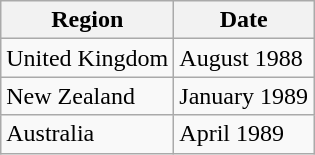<table class="wikitable">
<tr>
<th>Region</th>
<th>Date</th>
</tr>
<tr>
<td>United Kingdom</td>
<td>August 1988</td>
</tr>
<tr>
<td>New Zealand</td>
<td>January 1989</td>
</tr>
<tr>
<td>Australia</td>
<td>April 1989</td>
</tr>
</table>
